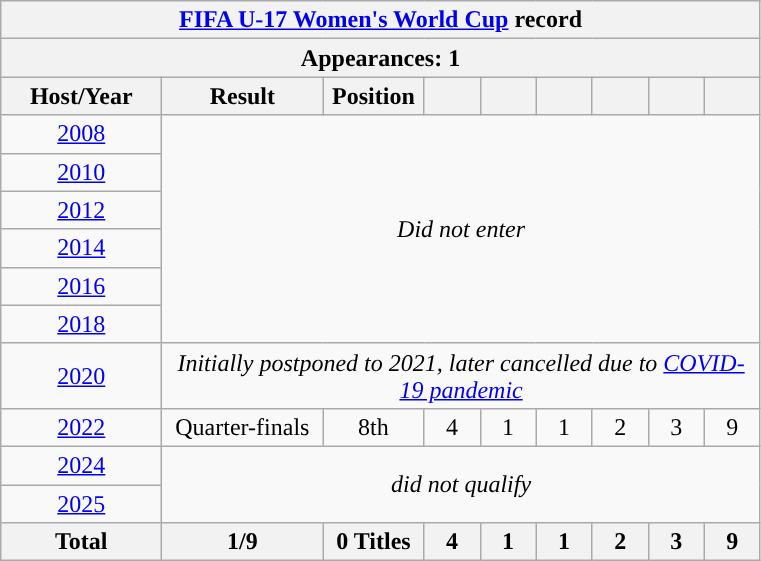<table class="wikitable" style="text-align: center;">
<tr>
<th colspan=9 style="background:color: #0000FF;"><a href='#'>FIFA U-17 Women's World Cup</a> record</th>
</tr>
<tr>
<th colspan=9>Appearances: 1</th>
</tr>
<tr>
<th style="width:100px;">Host/Year</th>
<th style="width:100px;">Result</th>
<th style="width:60px;">Position</th>
<th style="width:30px;"></th>
<th style="width:30px;"></th>
<th style="width:30px;"></th>
<th style="width:30px;"></th>
<th style="width:30px;"></th>
<th style="width:30px;"></th>
</tr>
<tr>
<td> <a href='#'>2008</a></td>
<td rowspan=6 colspan=8><em>Did not enter</em></td>
</tr>
<tr>
<td> <a href='#'>2010</a></td>
</tr>
<tr>
<td> <a href='#'>2012</a></td>
</tr>
<tr>
<td> <a href='#'>2014</a></td>
</tr>
<tr>
<td> <a href='#'>2016</a></td>
</tr>
<tr>
<td> <a href='#'>2018</a></td>
</tr>
<tr>
<td> <a href='#'>2020</a></td>
<td colspan=8><em>Initially postponed to 2021, later cancelled due to <a href='#'>COVID-19 pandemic</a></em></td>
</tr>
<tr>
<td> <a href='#'>2022</a></td>
<td>Quarter-finals</td>
<td>8th</td>
<td>4</td>
<td>1</td>
<td>1</td>
<td>2</td>
<td>3</td>
<td>9</td>
</tr>
<tr>
<td> <a href='#'>2024</a></td>
<td rowspan=2 colspan=8><em>did not qualify</em></td>
</tr>
<tr>
<td> <a href='#'>2025</a></td>
</tr>
<tr>
<th><strong>Total</strong></th>
<th>1/9</th>
<th><strong>0 Titles</strong></th>
<th>4</th>
<th>1</th>
<th>1</th>
<th>2</th>
<th>3</th>
<th>9</th>
</tr>
</table>
